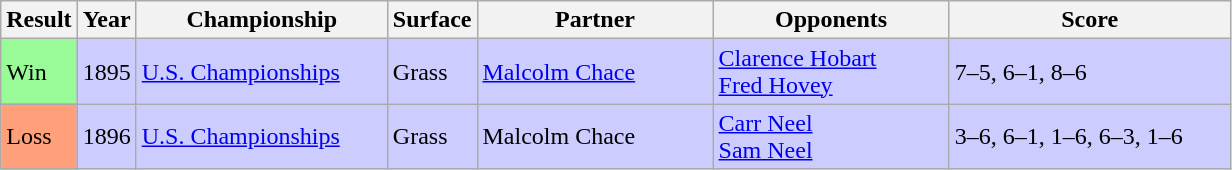<table class="sortable wikitable">
<tr>
<th style="width:40px">Result</th>
<th style="width:30px">Year</th>
<th style="width:160px">Championship</th>
<th style="width:50px">Surface</th>
<th style="width:150px">Partner</th>
<th style="width:150px">Opponents</th>
<th style="width:180px" class="unsortable">Score</th>
</tr>
<tr style="background:#ccf;">
<td style="background:#98fb98;">Win</td>
<td>1895</td>
<td><a href='#'>U.S. Championships</a></td>
<td>Grass</td>
<td> <a href='#'>Malcolm Chace</a></td>
<td> <a href='#'>Clarence Hobart</a><br> <a href='#'>Fred Hovey</a></td>
<td>7–5, 6–1, 8–6</td>
</tr>
<tr style="background:#ccf;">
<td style="background:#ffa07a;">Loss</td>
<td>1896</td>
<td><a href='#'>U.S. Championships</a></td>
<td>Grass</td>
<td> Malcolm Chace</td>
<td> <a href='#'>Carr Neel</a><br> <a href='#'>Sam Neel</a></td>
<td>3–6, 6–1, 1–6, 6–3, 1–6</td>
</tr>
</table>
